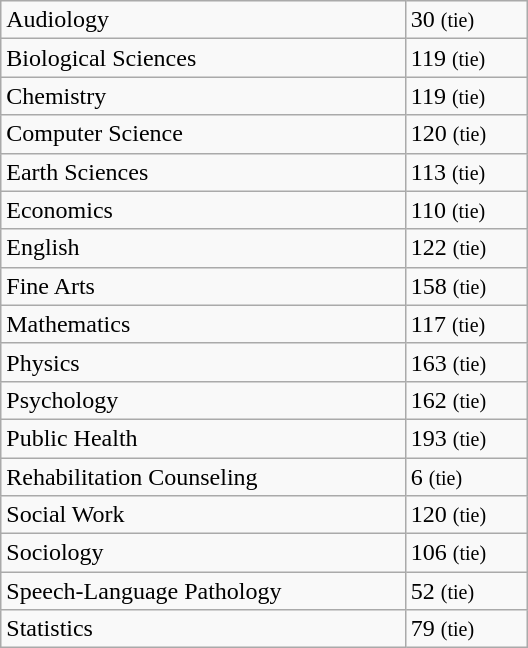<table class="wikitable floatright" style="width: 22em;">
<tr>
<td>Audiology</td>
<td>30 <small>(tie)</small></td>
</tr>
<tr>
<td>Biological Sciences</td>
<td>119 <small>(tie)</small></td>
</tr>
<tr>
<td>Chemistry</td>
<td>119 <small>(tie)</small></td>
</tr>
<tr>
<td>Computer Science</td>
<td>120 <small>(tie)</small></td>
</tr>
<tr>
<td>Earth Sciences</td>
<td>113 <small>(tie)</small></td>
</tr>
<tr>
<td>Economics</td>
<td>110 <small>(tie)</small></td>
</tr>
<tr>
<td>English</td>
<td>122 <small>(tie)</small></td>
</tr>
<tr>
<td>Fine Arts</td>
<td>158 <small>(tie)</small></td>
</tr>
<tr>
<td>Mathematics</td>
<td>117 <small>(tie)</small></td>
</tr>
<tr>
<td>Physics</td>
<td>163 <small>(tie)</small></td>
</tr>
<tr>
<td>Psychology</td>
<td>162 <small>(tie)</small></td>
</tr>
<tr>
<td>Public Health</td>
<td>193 <small>(tie)</small></td>
</tr>
<tr>
<td>Rehabilitation Counseling</td>
<td>6 <small>(tie)</small></td>
</tr>
<tr>
<td>Social Work</td>
<td>120 <small>(tie)</small></td>
</tr>
<tr>
<td>Sociology</td>
<td>106 <small>(tie)</small></td>
</tr>
<tr>
<td>Speech-Language Pathology</td>
<td>52 <small>(tie)</small></td>
</tr>
<tr>
<td>Statistics</td>
<td>79 <small>(tie)</small></td>
</tr>
</table>
